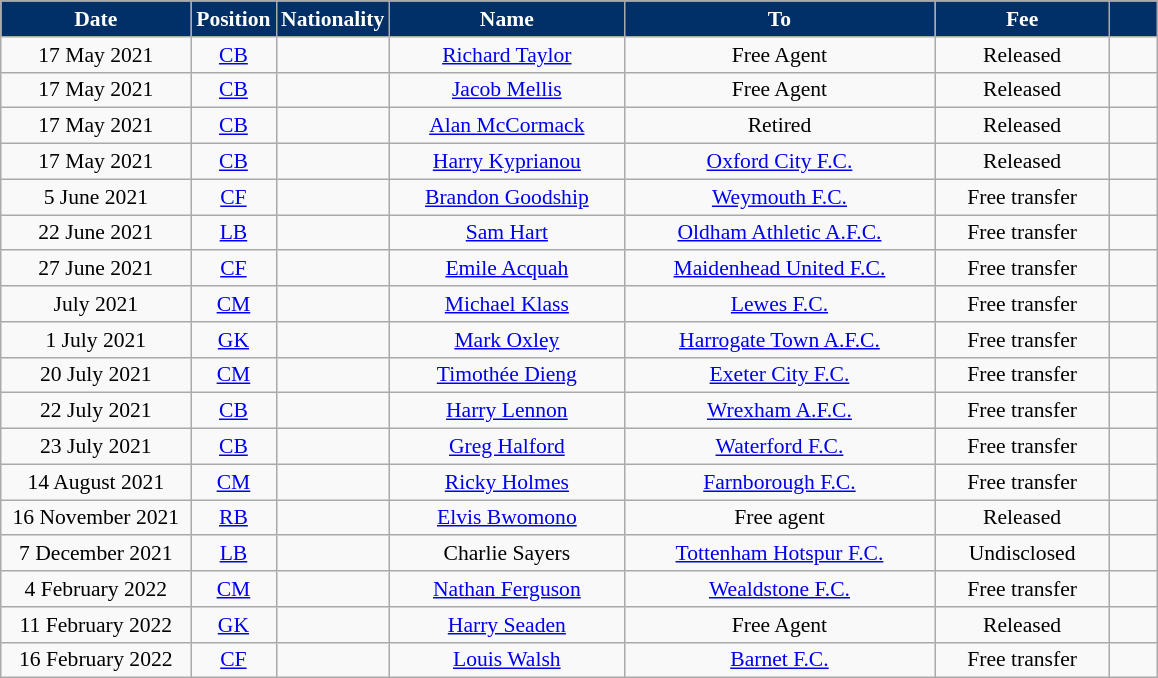<table class="wikitable"  style="text-align:center; font-size:90%; ">
<tr>
<th style="background:#003067;color:white; width:120px;">Date</th>
<th style="background:#003067;color:white; width:50px;">Position</th>
<th style="background:#003067;color:white; width:50px;">Nationality</th>
<th style="background:#003067;color:white; width:150px;">Name</th>
<th style="background:#003067;color:white; width:200px;">To</th>
<th style="background:#003067;color:white; width:110px;">Fee</th>
<th style="background:#003067;color:white; width:25px;"></th>
</tr>
<tr>
<td>17 May 2021</td>
<td><a href='#'>CB</a></td>
<td></td>
<td><a href='#'>Richard Taylor</a></td>
<td>Free Agent</td>
<td>Released</td>
<td></td>
</tr>
<tr>
<td>17 May 2021</td>
<td><a href='#'>CB</a></td>
<td></td>
<td><a href='#'>Jacob Mellis</a></td>
<td>Free Agent</td>
<td>Released</td>
<td></td>
</tr>
<tr>
<td>17 May 2021</td>
<td><a href='#'>CB</a></td>
<td></td>
<td><a href='#'>Alan McCormack</a></td>
<td>Retired</td>
<td>Released</td>
<td></td>
</tr>
<tr>
<td>17 May 2021</td>
<td><a href='#'>CB</a></td>
<td></td>
<td><a href='#'>Harry Kyprianou</a></td>
<td><a href='#'>Oxford City F.C.</a></td>
<td>Released</td>
<td></td>
</tr>
<tr>
<td>5 June 2021</td>
<td><a href='#'>CF</a></td>
<td></td>
<td><a href='#'>Brandon Goodship</a></td>
<td> <a href='#'>Weymouth F.C.</a></td>
<td>Free transfer</td>
<td></td>
</tr>
<tr>
<td>22 June 2021</td>
<td><a href='#'>LB</a></td>
<td></td>
<td><a href='#'>Sam Hart</a></td>
<td> <a href='#'>Oldham Athletic A.F.C.</a></td>
<td>Free transfer</td>
<td></td>
</tr>
<tr>
<td>27 June 2021</td>
<td><a href='#'>CF</a></td>
<td></td>
<td><a href='#'>Emile Acquah</a></td>
<td> <a href='#'>Maidenhead United F.C.</a></td>
<td>Free transfer</td>
<td></td>
</tr>
<tr>
<td>July 2021</td>
<td><a href='#'>CM</a></td>
<td></td>
<td><a href='#'>Michael Klass</a></td>
<td> <a href='#'>Lewes F.C.</a></td>
<td>Free transfer</td>
<td></td>
</tr>
<tr>
<td>1 July 2021</td>
<td><a href='#'>GK</a></td>
<td></td>
<td><a href='#'>Mark Oxley</a></td>
<td> <a href='#'>Harrogate Town A.F.C.</a></td>
<td>Free transfer</td>
<td></td>
</tr>
<tr>
<td>20 July 2021</td>
<td><a href='#'>CM</a></td>
<td></td>
<td><a href='#'>Timothée Dieng</a></td>
<td> <a href='#'>Exeter City F.C.</a></td>
<td>Free transfer</td>
<td></td>
</tr>
<tr>
<td>22 July 2021</td>
<td><a href='#'>CB</a></td>
<td></td>
<td><a href='#'>Harry Lennon</a></td>
<td> <a href='#'>Wrexham A.F.C.</a></td>
<td>Free transfer</td>
<td></td>
</tr>
<tr>
<td>23 July 2021</td>
<td><a href='#'>CB</a></td>
<td></td>
<td><a href='#'>Greg Halford</a></td>
<td> <a href='#'>Waterford F.C.</a></td>
<td>Free transfer</td>
<td></td>
</tr>
<tr>
<td>14 August 2021</td>
<td><a href='#'>CM</a></td>
<td></td>
<td><a href='#'>Ricky Holmes</a></td>
<td> <a href='#'>Farnborough F.C.</a></td>
<td>Free transfer</td>
<td></td>
</tr>
<tr>
<td>16 November 2021</td>
<td><a href='#'>RB</a></td>
<td></td>
<td><a href='#'>Elvis Bwomono</a></td>
<td>Free agent</td>
<td>Released</td>
<td></td>
</tr>
<tr>
<td>7 December 2021</td>
<td><a href='#'>LB</a></td>
<td></td>
<td>Charlie Sayers</td>
<td> <a href='#'>Tottenham Hotspur F.C.</a></td>
<td>Undisclosed</td>
<td></td>
</tr>
<tr>
<td>4 February 2022</td>
<td><a href='#'>CM</a></td>
<td></td>
<td><a href='#'>Nathan Ferguson</a></td>
<td> <a href='#'>Wealdstone F.C.</a></td>
<td>Free transfer</td>
<td></td>
</tr>
<tr>
<td>11 February 2022</td>
<td><a href='#'>GK</a></td>
<td></td>
<td><a href='#'>Harry Seaden</a></td>
<td>Free Agent</td>
<td>Released</td>
<td></td>
</tr>
<tr>
<td>16 February 2022</td>
<td><a href='#'>CF</a></td>
<td></td>
<td><a href='#'>Louis Walsh</a></td>
<td> <a href='#'>Barnet F.C.</a></td>
<td>Free transfer</td>
<td></td>
</tr>
</table>
